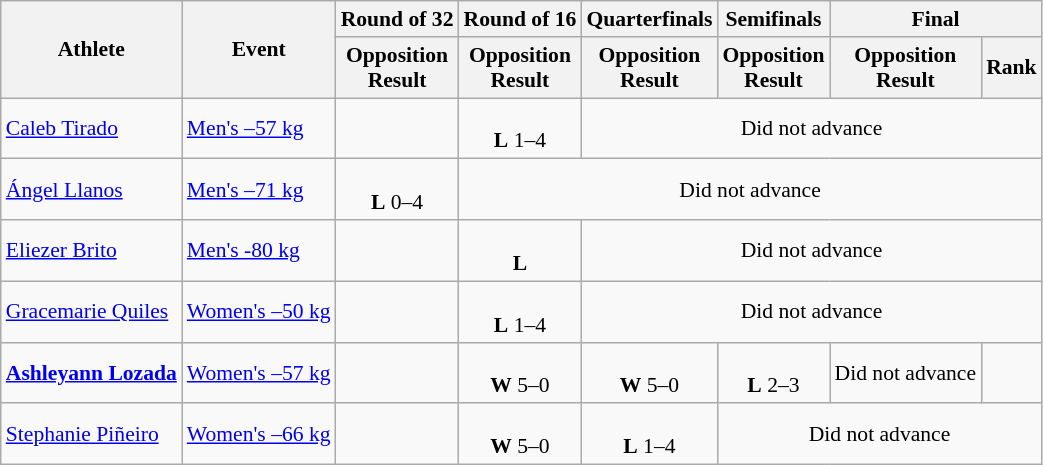<table class=wikitable style=font-size:90%;text-align:center>
<tr>
<th rowspan=2>Athlete</th>
<th rowspan=2>Event</th>
<th>Round of 32</th>
<th>Round of 16</th>
<th>Quarterfinals</th>
<th>Semifinals</th>
<th colspan=2>Final</th>
</tr>
<tr>
<th>Opposition<br>Result</th>
<th>Opposition<br>Result</th>
<th>Opposition<br>Result</th>
<th>Opposition<br>Result</th>
<th>Opposition<br>Result</th>
<th>Rank</th>
</tr>
<tr>
<td align=left><a href='#'>Caleb Tirado</a></td>
<td align=left><a href='#'>Men's –57 kg</a></td>
<td></td>
<td><br><strong>L</strong> 1–4</td>
<td colspan=4>Did not advance</td>
</tr>
<tr>
<td align=left><a href='#'>Ángel Llanos</a></td>
<td align=left><a href='#'>Men's –71 kg</a></td>
<td><br><strong>L</strong> 0–4</td>
<td colspan=5>Did not advance</td>
</tr>
<tr>
<td align=left><a href='#'>Eliezer Brito</a></td>
<td align=left><a href='#'>Men's -80 kg</a></td>
<td></td>
<td><br><strong>L</strong> </td>
<td colspan=4>Did not advance</td>
</tr>
<tr>
<td align=left><a href='#'>Gracemarie Quiles</a></td>
<td align=left><a href='#'>Women's –50 kg</a></td>
<td></td>
<td><br><strong>L</strong> 1–4</td>
<td colspan=4>Did not advance</td>
</tr>
<tr>
<td align=left><strong><a href='#'>Ashleyann Lozada</a></strong></td>
<td align=left><a href='#'>Women's –57 kg</a></td>
<td></td>
<td><br><strong>W</strong> 5–0</td>
<td><br><strong>W</strong> 5–0</td>
<td><br><strong>L</strong> 2–3</td>
<td>Did not advance</td>
<td></td>
</tr>
<tr>
<td align=left><a href='#'>Stephanie Piñeiro</a></td>
<td align=left><a href='#'>Women's –66 kg</a></td>
<td></td>
<td><br><strong>W</strong> 5–0</td>
<td><br><strong>L</strong> 1–4</td>
<td colspan=3>Did not advance</td>
</tr>
</table>
